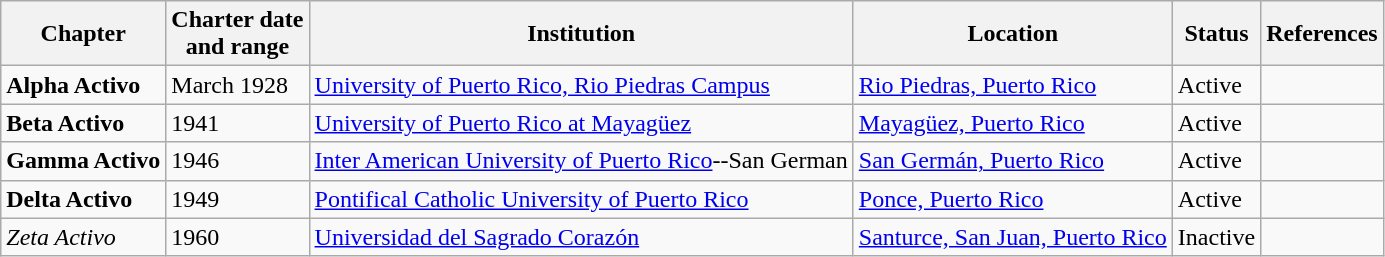<table class="wikitable sortable">
<tr>
<th>Chapter</th>
<th>Charter date<br>and range</th>
<th>Institution</th>
<th>Location</th>
<th>Status</th>
<th>References</th>
</tr>
<tr>
<td><strong>Alpha Activo</strong></td>
<td>March 1928</td>
<td><a href='#'>University of Puerto Rico, Rio Piedras Campus</a></td>
<td><a href='#'>Rio Piedras, Puerto Rico</a></td>
<td>Active</td>
<td></td>
</tr>
<tr>
<td><strong>Beta Activo</strong></td>
<td>1941</td>
<td><a href='#'>University of Puerto Rico at Mayagüez</a></td>
<td><a href='#'>Mayagüez, Puerto Rico</a></td>
<td>Active</td>
<td></td>
</tr>
<tr>
<td><strong>Gamma Activo</strong></td>
<td>1946</td>
<td><a href='#'>Inter American University of Puerto Rico</a>--San German</td>
<td><a href='#'>San Germán, Puerto Rico</a></td>
<td>Active</td>
<td></td>
</tr>
<tr>
<td><strong>Delta Activo</strong></td>
<td>1949</td>
<td><a href='#'>Pontifical Catholic University of Puerto Rico</a></td>
<td><a href='#'>Ponce, Puerto Rico</a></td>
<td>Active</td>
<td></td>
</tr>
<tr>
<td><em>Zeta Activo</em></td>
<td>1960</td>
<td><a href='#'>Universidad del Sagrado Corazón</a></td>
<td><a href='#'>Santurce, San Juan, Puerto Rico</a></td>
<td>Inactive</td>
<td></td>
</tr>
</table>
